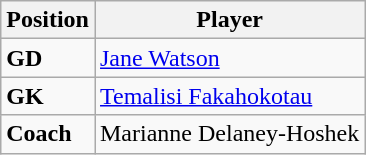<table class="wikitable collapsible">
<tr>
<th>Position</th>
<th>Player</th>
</tr>
<tr>
<td><strong>GD</strong></td>
<td><a href='#'>Jane Watson</a></td>
</tr>
<tr>
<td><strong>GK</strong></td>
<td><a href='#'>Temalisi Fakahokotau</a></td>
</tr>
<tr>
<td><strong>Coach</strong></td>
<td>Marianne Delaney-Hoshek</td>
</tr>
</table>
